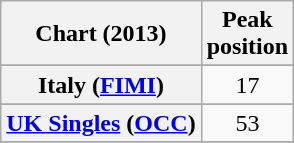<table class="wikitable sortable plainrowheaders" style="text-align:center;">
<tr>
<th>Chart (2013)</th>
<th>Peak<br>position</th>
</tr>
<tr>
</tr>
<tr>
</tr>
<tr>
</tr>
<tr>
</tr>
<tr>
<th scope="row">Italy (<a href='#'>FIMI</a>)</th>
<td>17</td>
</tr>
<tr>
</tr>
<tr>
</tr>
<tr>
</tr>
<tr>
<th scope="row"><a href='#'>UK Singles</a> (<a href='#'>OCC</a>)</th>
<td>53</td>
</tr>
<tr>
</tr>
</table>
